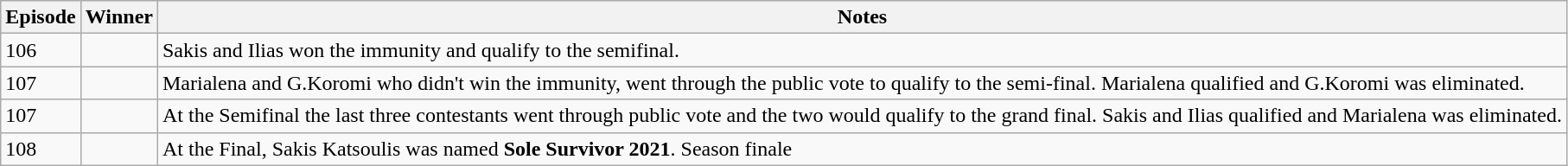<table class="wikitable sortable">
<tr>
<th>Episode</th>
<th>Winner</th>
<th>Notes</th>
</tr>
<tr>
<td>106</td>
<td></td>
<td>Sakis and Ilias won the immunity and qualify to the semifinal.</td>
</tr>
<tr>
<td>107</td>
<td></td>
<td>Marialena and G.Koromi who didn't win the immunity, went through the public vote to qualify to the semi-final. Marialena qualified and G.Koromi was eliminated.</td>
</tr>
<tr>
<td>107</td>
<td></td>
<td>At the Semifinal the last three contestants went through public vote and the two would qualify to the grand final. Sakis and Ilias qualified and Marialena was eliminated.</td>
</tr>
<tr>
<td>108</td>
<td></td>
<td>At the Final, Sakis Katsoulis was named <strong>Sole Survivor 2021</strong>. Season finale</td>
</tr>
</table>
